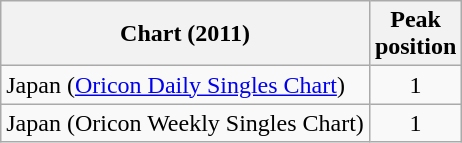<table class="wikitable sortable" border="1">
<tr>
<th>Chart (2011)</th>
<th>Peak<br>position</th>
</tr>
<tr>
<td>Japan (<a href='#'>Oricon Daily Singles Chart</a>)</td>
<td style="text-align:center;">1</td>
</tr>
<tr>
<td>Japan (Oricon Weekly Singles Chart)</td>
<td style="text-align:center;">1</td>
</tr>
</table>
